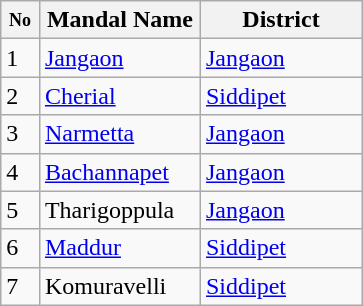<table class="wikitable">
<tr>
<th width="20px" style="font-size:75%">No</th>
<th width="100px">Mandal Name</th>
<th width="100px">District</th>
</tr>
<tr>
<td>1</td>
<td><a href='#'>Jangaon</a></td>
<td><a href='#'>Jangaon</a></td>
</tr>
<tr>
<td>2</td>
<td><a href='#'>Cherial</a></td>
<td><a href='#'>Siddipet</a></td>
</tr>
<tr>
<td>3</td>
<td><a href='#'>Narmetta</a></td>
<td><a href='#'>Jangaon</a></td>
</tr>
<tr>
<td>4</td>
<td><a href='#'>Bachannapet</a></td>
<td><a href='#'>Jangaon</a></td>
</tr>
<tr>
<td>5</td>
<td>Tharigoppula</td>
<td><a href='#'>Jangaon</a></td>
</tr>
<tr>
<td>6</td>
<td><a href='#'>Maddur</a></td>
<td><a href='#'>Siddipet</a></td>
</tr>
<tr>
<td>7</td>
<td>Komuravelli</td>
<td><a href='#'>Siddipet</a></td>
</tr>
</table>
